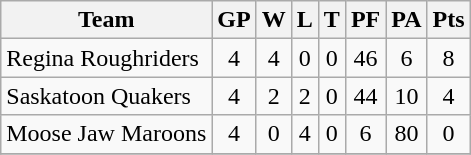<table class="wikitable">
<tr>
<th>Team</th>
<th>GP</th>
<th>W</th>
<th>L</th>
<th>T</th>
<th>PF</th>
<th>PA</th>
<th>Pts</th>
</tr>
<tr align="center">
<td align="left">Regina Roughriders</td>
<td>4</td>
<td>4</td>
<td>0</td>
<td>0</td>
<td>46</td>
<td>6</td>
<td>8</td>
</tr>
<tr align="center">
<td align="left">Saskatoon Quakers</td>
<td>4</td>
<td>2</td>
<td>2</td>
<td>0</td>
<td>44</td>
<td>10</td>
<td>4</td>
</tr>
<tr align="center">
<td align="left">Moose Jaw Maroons</td>
<td>4</td>
<td>0</td>
<td>4</td>
<td>0</td>
<td>6</td>
<td>80</td>
<td>0</td>
</tr>
<tr align="center">
</tr>
</table>
